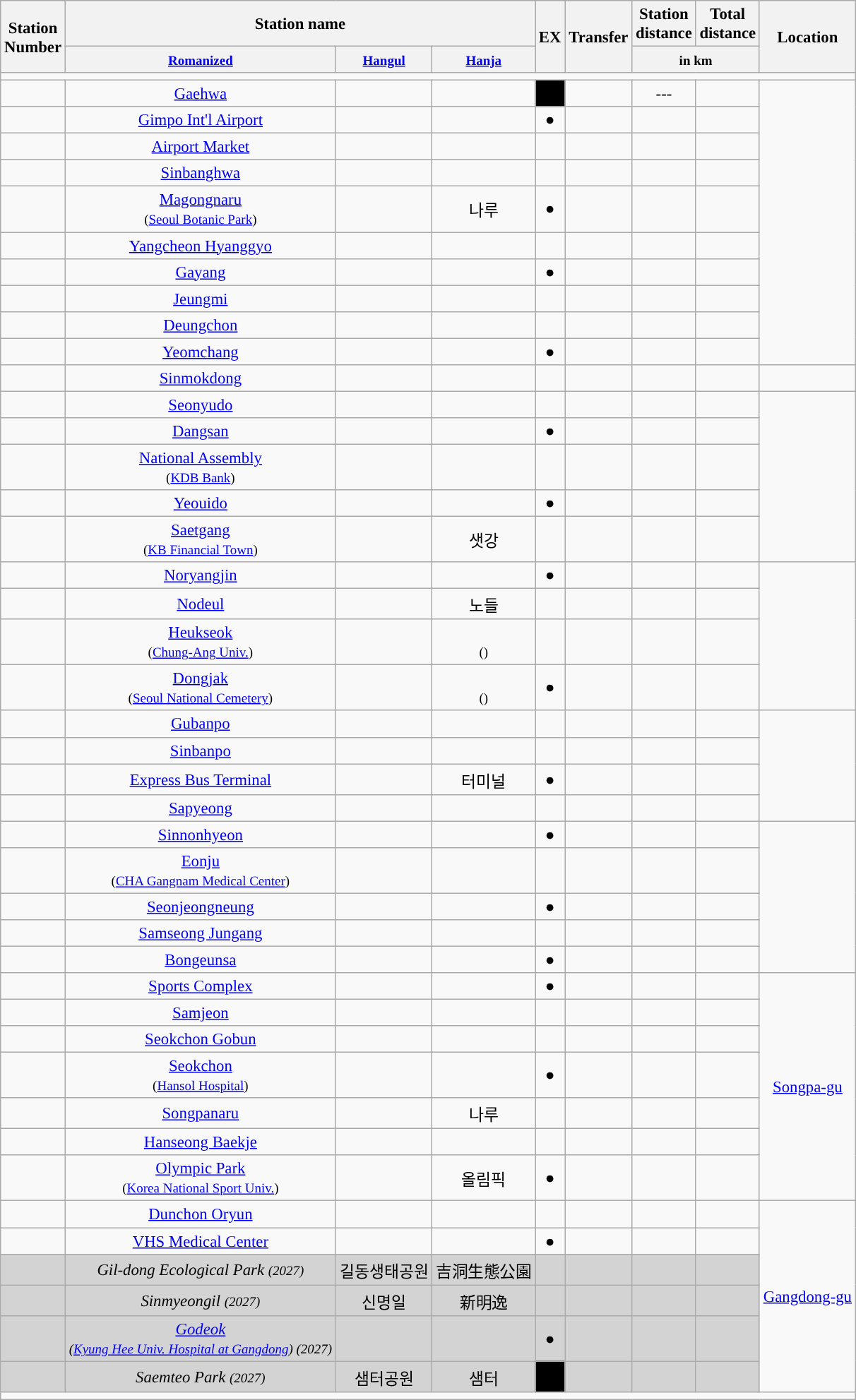<table class="wikitable" style="font-size: 95%; text-align: center;">
<tr>
<th rowspan="2"><strong>Station<br>Number</strong></th>
<th colspan="3"><strong>Station name</strong></th>
<th rowspan="2"><div><span><strong>EX</strong></span></div></th>
<th rowspan="2"><strong>Transfer</strong></th>
<th><strong>Station<br>distance</strong></th>
<th><strong>Total<br>distance</strong></th>
<th rowspan="2"><strong>Location</strong></th>
</tr>
<tr>
<th><small><a href='#'>Romanized</a></small></th>
<th><small><a href='#'>Hangul</a></small></th>
<th><small><a href='#'>Hanja</a></small></th>
<th colspan="2"><small>in km</small></th>
</tr>
<tr style="background:#">
<td colspan="11"></td>
</tr>
<tr>
<td></td>
<td><a href='#'>Gaehwa</a></td>
<td></td>
<td></td>
<td style="background: black;"></td>
<td></td>
<td>---</td>
<td></td>
<td rowspan="10"></td>
</tr>
<tr>
<td></td>
<td><a href='#'>Gimpo Int'l Airport</a></td>
<td></td>
<td></td>
<td><div><span>●</span></div></td>
<td>   </td>
<td></td>
<td></td>
</tr>
<tr>
<td></td>
<td><a href='#'>Airport Market</a></td>
<td></td>
<td></td>
<td><div><span></span></div></td>
<td></td>
<td></td>
<td></td>
</tr>
<tr>
<td></td>
<td><a href='#'>Sinbanghwa</a></td>
<td></td>
<td></td>
<td><div><span></span></div></td>
<td></td>
<td></td>
<td></td>
</tr>
<tr>
<td></td>
<td><a href='#'>Magongnaru</a> <br><small>(<a href='#'>Seoul Botanic Park</a>)</small></td>
<td></td>
<td>나루</td>
<td><div><span>●</span></div></td>
<td><em></em></td>
<td></td>
<td></td>
</tr>
<tr>
<td></td>
<td><a href='#'>Yangcheon Hyanggyo</a></td>
<td></td>
<td></td>
<td><div><span></span></div></td>
<td></td>
<td></td>
<td></td>
</tr>
<tr>
<td></td>
<td><a href='#'>Gayang</a></td>
<td></td>
<td></td>
<td><div><span>●</span></div></td>
<td></td>
<td></td>
<td></td>
</tr>
<tr>
<td></td>
<td><a href='#'>Jeungmi</a></td>
<td></td>
<td></td>
<td><div><span></span></div></td>
<td></td>
<td></td>
<td></td>
</tr>
<tr>
<td></td>
<td><a href='#'>Deungchon</a></td>
<td></td>
<td></td>
<td><div><span></span></div></td>
<td></td>
<td></td>
<td></td>
</tr>
<tr>
<td></td>
<td><a href='#'>Yeomchang</a></td>
<td></td>
<td></td>
<td><div><span>●</span></div></td>
<td></td>
<td></td>
<td></td>
</tr>
<tr>
<td></td>
<td><a href='#'>Sinmokdong</a></td>
<td></td>
<td></td>
<td><div><span></span></div></td>
<td></td>
<td></td>
<td></td>
<td></td>
</tr>
<tr>
<td></td>
<td><a href='#'>Seonyudo</a></td>
<td></td>
<td></td>
<td><div><span></span></div></td>
<td></td>
<td></td>
<td></td>
<td rowspan="5"></td>
</tr>
<tr>
<td></td>
<td><a href='#'>Dangsan</a></td>
<td></td>
<td></td>
<td><div><span>●</span></div></td>
<td></td>
<td></td>
<td></td>
</tr>
<tr>
<td></td>
<td><a href='#'>National Assembly</a> <br><small>(<a href='#'>KDB Bank</a>)</small></td>
<td></td>
<td></td>
<td><div><span></span></div></td>
<td></td>
<td></td>
<td></td>
</tr>
<tr>
<td></td>
<td><a href='#'>Yeouido</a></td>
<td></td>
<td></td>
<td><div><span>●</span></div></td>
<td></td>
<td></td>
<td></td>
</tr>
<tr>
<td></td>
<td><a href='#'>Saetgang</a> <br><small>(<a href='#'>KB Financial Town</a>)</small></td>
<td></td>
<td>샛강</td>
<td><div><span></span></div></td>
<td></td>
<td></td>
<td></td>
</tr>
<tr>
<td></td>
<td><a href='#'>Noryangjin</a></td>
<td></td>
<td></td>
<td><div><span>●</span></div></td>
<td></td>
<td></td>
<td></td>
<td rowspan="4"></td>
</tr>
<tr>
<td></td>
<td><a href='#'>Nodeul</a></td>
<td></td>
<td>노들</td>
<td><div><span></span></div></td>
<td></td>
<td></td>
<td></td>
</tr>
<tr>
<td></td>
<td><a href='#'>Heukseok</a> <br><small>(<a href='#'>Chung-Ang Univ.</a>)</small></td>
<td></td>
<td> <br><small>()</small></td>
<td><div><span></span></div></td>
<td></td>
<td></td>
<td></td>
</tr>
<tr>
<td></td>
<td><a href='#'>Dongjak</a> <br><small>(<a href='#'>Seoul National Cemetery</a>)</small></td>
<td></td>
<td> <br><small>()</small></td>
<td><div><span>●</span></div></td>
<td></td>
<td></td>
<td></td>
</tr>
<tr>
<td></td>
<td><a href='#'>Gubanpo</a></td>
<td></td>
<td></td>
<td><div><span></span></div></td>
<td></td>
<td></td>
<td></td>
<td rowspan="4"></td>
</tr>
<tr>
<td></td>
<td><a href='#'>Sinbanpo</a></td>
<td></td>
<td></td>
<td><div><span></span></div></td>
<td></td>
<td></td>
<td></td>
</tr>
<tr>
<td></td>
<td><a href='#'>Express Bus Terminal</a></td>
<td></td>
<td>터미널</td>
<td><div><span>●</span></div></td>
<td> </td>
<td></td>
<td></td>
</tr>
<tr>
<td></td>
<td><a href='#'>Sapyeong</a></td>
<td></td>
<td></td>
<td><div><span></span></div></td>
<td></td>
<td></td>
<td></td>
</tr>
<tr>
<td></td>
<td><a href='#'>Sinnonhyeon</a></td>
<td></td>
<td></td>
<td><div><span>●</span></div></td>
<td><em></em></td>
<td></td>
<td></td>
<td rowspan="5"></td>
</tr>
<tr>
<td></td>
<td><a href='#'>Eonju</a> <br><small>(<a href='#'>CHA Gangnam Medical Center</a>)</small></td>
<td></td>
<td></td>
<td><div><span></span></div></td>
<td></td>
<td></td>
<td></td>
</tr>
<tr>
<td></td>
<td><a href='#'>Seonjeongneung</a></td>
<td></td>
<td></td>
<td><div><span>●</span></div></td>
<td></td>
<td></td>
<td></td>
</tr>
<tr>
<td></td>
<td><a href='#'>Samseong Jungang</a></td>
<td></td>
<td></td>
<td><div><span></span></div></td>
<td></td>
<td></td>
<td></td>
</tr>
<tr>
<td></td>
<td><a href='#'>Bongeunsa</a></td>
<td></td>
<td></td>
<td><div><span>●</span></div></td>
<td></td>
<td></td>
<td></td>
</tr>
<tr>
<td></td>
<td><a href='#'>Sports Complex</a></td>
<td></td>
<td></td>
<td><div><span>●</span></div></td>
<td></td>
<td></td>
<td></td>
<td rowspan="7" style="text-align:center;"><a href='#'>Songpa-gu</a></td>
</tr>
<tr>
<td></td>
<td><a href='#'>Samjeon</a></td>
<td></td>
<td></td>
<td><div><span></span></div></td>
<td></td>
<td></td>
<td></td>
</tr>
<tr>
<td></td>
<td><a href='#'>Seokchon Gobun</a></td>
<td></td>
<td></td>
<td><div><span></span></div></td>
<td></td>
<td></td>
<td></td>
</tr>
<tr>
<td></td>
<td><a href='#'>Seokchon</a> <br><small>(<a href='#'>Hansol Hospital</a>)</small></td>
<td></td>
<td></td>
<td><div><span>●</span></div></td>
<td></td>
<td></td>
<td></td>
</tr>
<tr>
<td></td>
<td><a href='#'>Songpanaru</a></td>
<td></td>
<td>나루</td>
<td><div><span></span></div></td>
<td></td>
<td></td>
<td></td>
</tr>
<tr>
<td></td>
<td><a href='#'>Hanseong Baekje</a></td>
<td></td>
<td></td>
<td><div><span></span></div></td>
<td></td>
<td></td>
<td></td>
</tr>
<tr>
<td></td>
<td><a href='#'>Olympic Park</a> <br><small> (<a href='#'>Korea National Sport Univ.</a>)</small></td>
<td></td>
<td>올림픽</td>
<td><div><span>●</span></div></td>
<td></td>
<td></td>
<td></td>
</tr>
<tr>
<td></td>
<td><a href='#'>Dunchon Oryun</a></td>
<td></td>
<td></td>
<td><div><span></span></div></td>
<td></td>
<td></td>
<td></td>
<td rowspan="6" align="center"><a href='#'>Gangdong-gu</a></td>
</tr>
<tr>
<td></td>
<td><a href='#'>VHS Medical Center</a></td>
<td></td>
<td></td>
<td><div><span>●</span></div></td>
<td></td>
<td></td>
<td></td>
</tr>
<tr>
<td bgcolor="lightgrey"></td>
<td bgcolor="lightgrey"><em>Gil-dong Ecological Park <small>(2027)</small></em></td>
<td bgcolor="lightgrey">길동생태공원</td>
<td bgcolor="lightgrey">吉洞生態公園</td>
<td bgcolor="lightgrey"><div><span></span></div></td>
<td bgcolor="lightgrey"></td>
<td bgcolor="lightgrey"></td>
<td bgcolor="lightgrey"></td>
</tr>
<tr>
<td bgcolor="lightgrey"></td>
<td bgcolor="lightgrey"><em>Sinmyeongil <small>(2027)</small></em></td>
<td bgcolor="lightgrey">신명일</td>
<td bgcolor="lightgrey">新明逸</td>
<td bgcolor="lightgrey"><div><span></span></div></td>
<td bgcolor="lightgrey"></td>
<td bgcolor="lightgrey"></td>
<td bgcolor="lightgrey"></td>
</tr>
<tr>
<td bgcolor="lightgrey"></td>
<td bgcolor="lightgrey"><em><a href='#'>Godeok</a><br><small>(<a href='#'>Kyung Hee Univ. Hospital at Gangdong</a>) (2027)</small></em></td>
<td bgcolor="lightgrey"></td>
<td bgcolor="lightgrey"></td>
<td bgcolor="lightgrey"><div><span>●</span></div></td>
<td bgcolor="lightgrey"></td>
<td bgcolor="lightgrey"></td>
<td bgcolor="lightgrey"></td>
</tr>
<tr>
<td bgcolor="lightgrey"></td>
<td bgcolor="lightgrey"><em>Saemteo Park <small>(2027)</small></em></td>
<td bgcolor="lightgrey">샘터공원</td>
<td bgcolor="lightgrey">샘터</td>
<td style="background: black;"></td>
<td bgcolor="lightgrey"></td>
<td bgcolor="lightgrey"></td>
<td bgcolor="lightgrey"></td>
</tr>
<tr style="background:#">
<td colspan="11"></td>
</tr>
</table>
